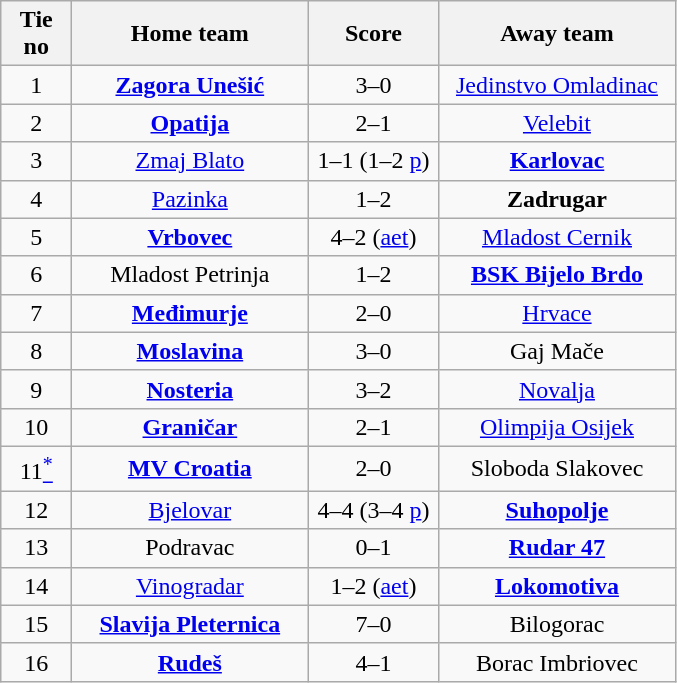<table class="wikitable" style="text-align: center">
<tr>
<th width=40>Tie no</th>
<th width=150>Home team</th>
<th width=80>Score</th>
<th width=150>Away team</th>
</tr>
<tr>
<td>1</td>
<td><strong><a href='#'>Zagora Unešić</a></strong></td>
<td>3–0</td>
<td><a href='#'>Jedinstvo Omladinac</a></td>
</tr>
<tr>
<td>2</td>
<td><strong><a href='#'>Opatija</a></strong></td>
<td>2–1</td>
<td><a href='#'>Velebit</a></td>
</tr>
<tr>
<td>3</td>
<td><a href='#'>Zmaj Blato</a></td>
<td>1–1 (1–2 <a href='#'>p</a>)</td>
<td><strong><a href='#'>Karlovac</a></strong></td>
</tr>
<tr>
<td>4</td>
<td><a href='#'>Pazinka</a></td>
<td>1–2</td>
<td><strong>Zadrugar</strong></td>
</tr>
<tr>
<td>5</td>
<td><strong><a href='#'>Vrbovec</a></strong></td>
<td>4–2 (<a href='#'>aet</a>)</td>
<td><a href='#'>Mladost Cernik</a></td>
</tr>
<tr>
<td>6</td>
<td>Mladost Petrinja</td>
<td>1–2</td>
<td><strong><a href='#'>BSK Bijelo Brdo</a></strong></td>
</tr>
<tr>
<td>7</td>
<td><strong><a href='#'>Međimurje</a></strong></td>
<td>2–0</td>
<td><a href='#'>Hrvace</a></td>
</tr>
<tr>
<td>8</td>
<td><strong><a href='#'>Moslavina</a></strong></td>
<td>3–0</td>
<td>Gaj Mače</td>
</tr>
<tr>
<td>9</td>
<td><strong><a href='#'>Nosteria</a></strong></td>
<td>3–2</td>
<td><a href='#'>Novalja</a></td>
</tr>
<tr>
<td>10</td>
<td><strong><a href='#'>Graničar</a></strong></td>
<td>2–1</td>
<td><a href='#'>Olimpija Osijek</a></td>
</tr>
<tr>
<td>11<a href='#'><sup>*</sup></a></td>
<td><strong><a href='#'>MV Croatia</a></strong></td>
<td>2–0</td>
<td>Sloboda Slakovec</td>
</tr>
<tr>
<td>12</td>
<td><a href='#'>Bjelovar</a></td>
<td>4–4 (3–4 <a href='#'>p</a>)</td>
<td><strong><a href='#'>Suhopolje</a></strong></td>
</tr>
<tr>
<td>13</td>
<td>Podravac</td>
<td>0–1</td>
<td><strong><a href='#'>Rudar 47</a></strong></td>
</tr>
<tr>
<td>14</td>
<td><a href='#'>Vinogradar</a></td>
<td>1–2 (<a href='#'>aet</a>)</td>
<td><strong><a href='#'>Lokomotiva</a></strong></td>
</tr>
<tr>
<td>15</td>
<td><strong><a href='#'>Slavija Pleternica</a></strong></td>
<td>7–0</td>
<td>Bilogorac</td>
</tr>
<tr>
<td>16</td>
<td><strong><a href='#'>Rudeš</a></strong></td>
<td>4–1</td>
<td>Borac Imbriovec</td>
</tr>
</table>
